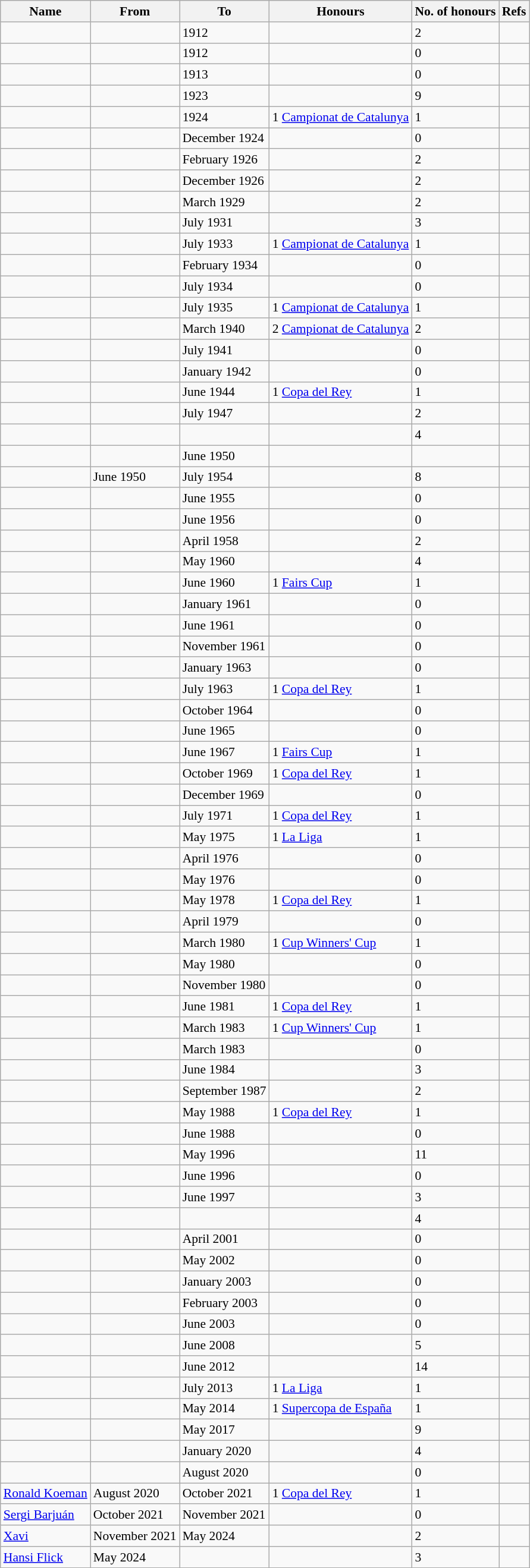<table class="wikitable sortable" style="font-size:90%">
<tr style="background:#f0f0f0;">
<th>Name</th>
<th>From</th>
<th>To</th>
<th>Honours</th>
<th>No. of honours</th>
<th>Refs</th>
</tr>
<tr>
<td> </td>
<td></td>
<td>1912</td>
<td></td>
<td>2</td>
<td></td>
</tr>
<tr>
<td> </td>
<td></td>
<td>1912</td>
<td></td>
<td>0</td>
<td></td>
</tr>
<tr>
<td> </td>
<td></td>
<td>1913</td>
<td></td>
<td>0</td>
<td></td>
</tr>
<tr>
<td> </td>
<td></td>
<td>1923</td>
<td></td>
<td>9</td>
<td></td>
</tr>
<tr>
<td> </td>
<td></td>
<td>1924</td>
<td>1 <a href='#'>Campionat de Catalunya</a></td>
<td>1</td>
<td></td>
</tr>
<tr>
<td> </td>
<td></td>
<td style="white-space: nowrap">December 1924</td>
<td></td>
<td>0</td>
<td></td>
</tr>
<tr>
<td> </td>
<td></td>
<td>February 1926</td>
<td></td>
<td>2</td>
<td></td>
</tr>
<tr>
<td> </td>
<td></td>
<td>December 1926</td>
<td></td>
<td>2</td>
<td></td>
</tr>
<tr>
<td> </td>
<td></td>
<td>March 1929</td>
<td></td>
<td>2</td>
<td></td>
</tr>
<tr>
<td> </td>
<td></td>
<td>July 1931</td>
<td></td>
<td>3</td>
<td></td>
</tr>
<tr>
<td> </td>
<td></td>
<td>July 1933</td>
<td>1 <a href='#'>Campionat de Catalunya</a></td>
<td>1</td>
<td></td>
</tr>
<tr>
<td> </td>
<td></td>
<td>February 1934</td>
<td></td>
<td>0</td>
<td></td>
</tr>
<tr>
<td> </td>
<td></td>
<td>July 1934</td>
<td></td>
<td>0</td>
<td></td>
</tr>
<tr>
<td> </td>
<td></td>
<td>July 1935</td>
<td>1 <a href='#'>Campionat de Catalunya</a></td>
<td>1</td>
<td></td>
</tr>
<tr>
<td> </td>
<td></td>
<td>March 1940</td>
<td>2 <a href='#'>Campionat de Catalunya</a></td>
<td>2</td>
<td></td>
</tr>
<tr>
<td> </td>
<td></td>
<td>July 1941</td>
<td></td>
<td>0</td>
<td></td>
</tr>
<tr>
<td> </td>
<td></td>
<td>January 1942</td>
<td></td>
<td>0</td>
<td></td>
</tr>
<tr>
<td> </td>
<td></td>
<td>June 1944</td>
<td>1 <a href='#'>Copa del Rey</a></td>
<td>1</td>
<td></td>
</tr>
<tr>
<td> </td>
<td></td>
<td>July 1947</td>
<td></td>
<td>2</td>
<td></td>
</tr>
<tr>
<td> </td>
<td></td>
<td></td>
<td></td>
<td>4</td>
<td></td>
</tr>
<tr>
<td> </td>
<td></td>
<td>June 1950</td>
<td></td>
<td></td>
<td></td>
</tr>
<tr>
<td> </td>
<td>June 1950</td>
<td>July 1954</td>
<td></td>
<td>8</td>
<td></td>
</tr>
<tr>
<td> </td>
<td></td>
<td>June 1955</td>
<td></td>
<td>0</td>
<td></td>
</tr>
<tr>
<td> </td>
<td></td>
<td>June 1956</td>
<td></td>
<td>0</td>
<td></td>
</tr>
<tr>
<td> </td>
<td></td>
<td>April 1958</td>
<td></td>
<td>2</td>
<td></td>
</tr>
<tr>
<td> </td>
<td></td>
<td>May 1960</td>
<td></td>
<td>4</td>
<td></td>
</tr>
<tr>
<td> </td>
<td></td>
<td>June 1960</td>
<td>1 <a href='#'>Fairs Cup</a></td>
<td>1</td>
<td></td>
</tr>
<tr>
<td> </td>
<td></td>
<td>January 1961</td>
<td></td>
<td>0</td>
<td></td>
</tr>
<tr>
<td> </td>
<td></td>
<td>June 1961</td>
<td></td>
<td>0</td>
<td></td>
</tr>
<tr>
<td> </td>
<td></td>
<td>November 1961</td>
<td></td>
<td>0</td>
<td></td>
</tr>
<tr>
<td> </td>
<td></td>
<td>January 1963</td>
<td></td>
<td>0</td>
<td></td>
</tr>
<tr>
<td> </td>
<td></td>
<td>July 1963</td>
<td>1 <a href='#'>Copa del Rey</a></td>
<td>1</td>
<td></td>
</tr>
<tr>
<td> </td>
<td></td>
<td>October 1964</td>
<td></td>
<td>0</td>
<td></td>
</tr>
<tr>
<td> </td>
<td></td>
<td>June 1965</td>
<td></td>
<td>0</td>
<td></td>
</tr>
<tr>
<td> </td>
<td></td>
<td>June 1967</td>
<td>1 <a href='#'>Fairs Cup</a></td>
<td>1</td>
<td></td>
</tr>
<tr>
<td> </td>
<td></td>
<td>October 1969</td>
<td>1 <a href='#'>Copa del Rey</a></td>
<td>1</td>
<td></td>
</tr>
<tr>
<td> </td>
<td></td>
<td>December 1969</td>
<td></td>
<td>0</td>
<td></td>
</tr>
<tr>
<td> </td>
<td></td>
<td>July 1971</td>
<td>1 <a href='#'>Copa del Rey</a></td>
<td>1</td>
<td></td>
</tr>
<tr>
<td> </td>
<td></td>
<td>May 1975</td>
<td>1 <a href='#'>La Liga</a></td>
<td>1</td>
<td></td>
</tr>
<tr>
<td> </td>
<td></td>
<td>April 1976</td>
<td></td>
<td>0</td>
<td></td>
</tr>
<tr>
<td> </td>
<td></td>
<td>May 1976</td>
<td></td>
<td>0</td>
<td></td>
</tr>
<tr>
<td> </td>
<td></td>
<td>May 1978</td>
<td>1 <a href='#'>Copa del Rey</a></td>
<td>1</td>
<td></td>
</tr>
<tr>
<td> </td>
<td></td>
<td>April 1979</td>
<td></td>
<td>0</td>
<td></td>
</tr>
<tr>
<td> </td>
<td></td>
<td>March 1980</td>
<td>1 <a href='#'>Cup Winners' Cup</a></td>
<td>1</td>
<td></td>
</tr>
<tr>
<td> </td>
<td></td>
<td>May 1980</td>
<td></td>
<td>0</td>
<td></td>
</tr>
<tr>
<td> </td>
<td></td>
<td>November 1980</td>
<td></td>
<td>0</td>
<td></td>
</tr>
<tr>
<td> </td>
<td></td>
<td>June 1981</td>
<td>1 <a href='#'>Copa del Rey</a></td>
<td>1</td>
<td></td>
</tr>
<tr>
<td> </td>
<td></td>
<td>March 1983</td>
<td>1 <a href='#'>Cup Winners' Cup</a></td>
<td>1</td>
<td></td>
</tr>
<tr>
<td> </td>
<td></td>
<td>March 1983</td>
<td></td>
<td>0</td>
<td></td>
</tr>
<tr>
<td> </td>
<td></td>
<td>June 1984</td>
<td></td>
<td>3</td>
<td></td>
</tr>
<tr>
<td> </td>
<td></td>
<td style="white-space: nowrap">September 1987</td>
<td></td>
<td>2</td>
<td></td>
</tr>
<tr>
<td> </td>
<td></td>
<td>May 1988</td>
<td>1 <a href='#'>Copa del Rey</a></td>
<td>1</td>
<td></td>
</tr>
<tr>
<td> </td>
<td></td>
<td>June 1988</td>
<td></td>
<td>0</td>
<td></td>
</tr>
<tr>
<td> </td>
<td></td>
<td>May 1996</td>
<td></td>
<td>11</td>
<td></td>
</tr>
<tr>
<td> </td>
<td></td>
<td>June 1996</td>
<td></td>
<td>0</td>
<td></td>
</tr>
<tr>
<td> </td>
<td></td>
<td>June 1997</td>
<td></td>
<td>3</td>
<td></td>
</tr>
<tr>
<td> </td>
<td></td>
<td></td>
<td></td>
<td>4</td>
<td></td>
</tr>
<tr>
<td style="white-space: nowrap"> </td>
<td></td>
<td>April 2001</td>
<td></td>
<td>0</td>
<td></td>
</tr>
<tr>
<td> </td>
<td></td>
<td>May 2002</td>
<td></td>
<td>0</td>
<td></td>
</tr>
<tr>
<td> </td>
<td></td>
<td>January 2003</td>
<td></td>
<td>0</td>
<td></td>
</tr>
<tr>
<td> </td>
<td></td>
<td>February 2003</td>
<td></td>
<td>0</td>
<td></td>
</tr>
<tr>
<td> </td>
<td></td>
<td>June 2003</td>
<td></td>
<td>0</td>
<td></td>
</tr>
<tr>
<td> </td>
<td></td>
<td>June 2008</td>
<td></td>
<td>5</td>
<td></td>
</tr>
<tr>
<td> </td>
<td></td>
<td>June 2012</td>
<td></td>
<td>14</td>
<td></td>
</tr>
<tr>
<td> </td>
<td></td>
<td>July 2013</td>
<td>1 <a href='#'>La Liga</a></td>
<td>1</td>
<td></td>
</tr>
<tr>
<td> </td>
<td></td>
<td>May 2014</td>
<td>1 <a href='#'>Supercopa de España</a></td>
<td>1</td>
<td></td>
</tr>
<tr>
<td> </td>
<td></td>
<td>May 2017</td>
<td></td>
<td>9</td>
<td></td>
</tr>
<tr>
<td> </td>
<td></td>
<td>January 2020</td>
<td></td>
<td>4</td>
<td></td>
</tr>
<tr>
<td> </td>
<td></td>
<td>August 2020</td>
<td></td>
<td>0</td>
<td></td>
</tr>
<tr>
<td> <a href='#'>Ronald Koeman</a></td>
<td>August 2020</td>
<td>October 2021</td>
<td>1 <a href='#'>Copa del Rey</a></td>
<td>1</td>
<td></td>
</tr>
<tr>
<td> <a href='#'>Sergi Barjuán</a></td>
<td>October 2021</td>
<td>November 2021</td>
<td></td>
<td>0</td>
<td></td>
</tr>
<tr>
<td> <a href='#'>Xavi</a></td>
<td>November 2021</td>
<td>May 2024</td>
<td></td>
<td>2</td>
<td></td>
</tr>
<tr>
<td> <a href='#'>Hansi Flick</a></td>
<td>May 2024</td>
<td></td>
<td></td>
<td>3</td>
<td></td>
</tr>
</table>
